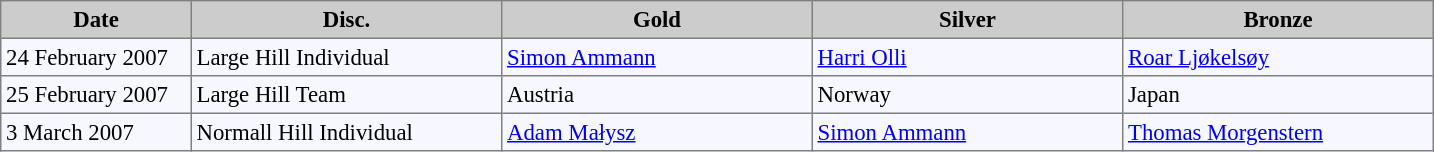<table bgcolor="#f7f8ff" cellpadding="3" cellspacing="0" border="1" style="font-size: 95%; border: gray solid 1px; border-collapse: collapse;">
<tr bgcolor="#CCCCCC">
<td align="center" width="120"><strong>Date</strong></td>
<td align="center" width="200"><strong>Disc.</strong></td>
<td align="center" width="200"><strong>Gold</strong></td>
<td align="center" width="200"><strong>Silver</strong></td>
<td align="center" width="200"><strong>Bronze</strong></td>
</tr>
<tr align="left">
<td>24 February 2007</td>
<td>Large Hill Individual</td>
<td> <a href='#'>Simon Ammann</a></td>
<td> <a href='#'>Harri Olli</a></td>
<td> <a href='#'>Roar Ljøkelsøy</a></td>
</tr>
<tr align="left">
<td>25 February 2007</td>
<td>Large Hill Team</td>
<td> Austria</td>
<td> Norway</td>
<td> Japan</td>
</tr>
<tr align="left">
<td>3 March 2007</td>
<td>Normall Hill Individual</td>
<td> <a href='#'>Adam Małysz</a></td>
<td> <a href='#'>Simon Ammann</a></td>
<td> <a href='#'>Thomas Morgenstern</a></td>
</tr>
</table>
